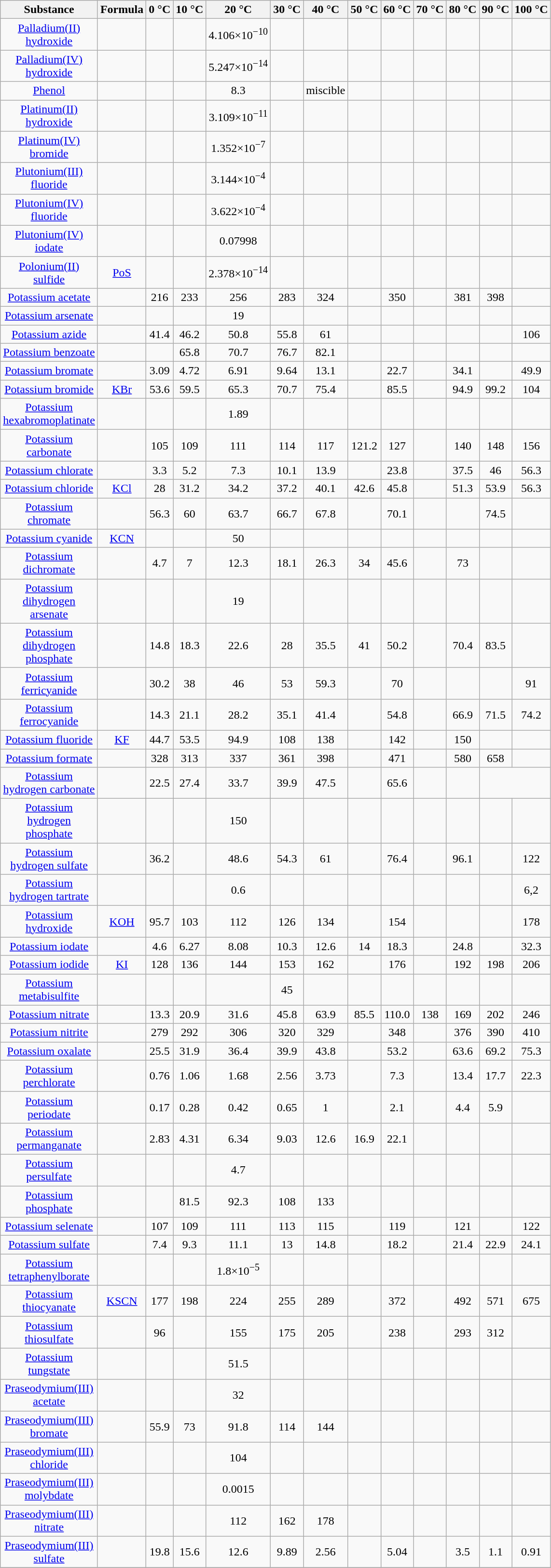<table class="wikitable sticky-header sortable" style="text-align:center;font-size: 10ml;">
<tr>
<th scope="col" style="width: 4em;">Substance</th>
<th scope="col" class="unsortable" style="width: 3em;">Formula</th>
<th scope="col">0 °C</th>
<th scope="col">10 °C</th>
<th scope="col">20 °C</th>
<th scope="col">30 °C</th>
<th scope="col">40 °C</th>
<th scope="col">50 °C</th>
<th scope="col">60 °C</th>
<th scope="col">70 °C</th>
<th scope="col">80 °C</th>
<th scope="col">90 °C</th>
<th scope="col">100 °C</th>
</tr>
<tr>
<td><a href='#'>Palladium(II) hydroxide</a></td>
<td><a href='#'></a></td>
<td></td>
<td></td>
<td>4.106×10<sup>−10</sup></td>
<td></td>
<td></td>
<td></td>
<td></td>
<td></td>
<td></td>
<td></td>
<td></td>
</tr>
<tr>
<td><a href='#'>Palladium(IV) hydroxide</a></td>
<td><a href='#'></a></td>
<td></td>
<td></td>
<td>5.247×10<sup>−14</sup></td>
<td></td>
<td></td>
<td></td>
<td></td>
<td></td>
<td></td>
<td></td>
<td></td>
</tr>
<tr>
<td><a href='#'>Phenol</a></td>
<td><a href='#'></a></td>
<td></td>
<td></td>
<td>8.3</td>
<td></td>
<td>miscible</td>
<td></td>
<td></td>
<td></td>
<td></td>
<td></td>
<td></td>
</tr>
<tr>
<td><a href='#'>Platinum(II) hydroxide</a></td>
<td><a href='#'></a></td>
<td></td>
<td></td>
<td>3.109×10<sup>−11</sup></td>
<td></td>
<td></td>
<td></td>
<td></td>
<td></td>
<td></td>
<td></td>
<td></td>
</tr>
<tr>
<td><a href='#'>Platinum(IV) bromide</a></td>
<td><a href='#'></a></td>
<td></td>
<td></td>
<td>1.352×10<sup>−7</sup></td>
<td></td>
<td></td>
<td></td>
<td></td>
<td></td>
<td></td>
<td></td>
<td></td>
</tr>
<tr>
<td><a href='#'>Plutonium(III) fluoride</a></td>
<td><a href='#'></a></td>
<td></td>
<td></td>
<td>3.144×10<sup>−4</sup></td>
<td></td>
<td></td>
<td></td>
<td></td>
<td></td>
<td></td>
<td></td>
<td></td>
</tr>
<tr>
<td><a href='#'>Plutonium(IV) fluoride</a></td>
<td><a href='#'></a></td>
<td></td>
<td></td>
<td>3.622×10<sup>−4</sup></td>
<td></td>
<td></td>
<td></td>
<td></td>
<td></td>
<td></td>
<td></td>
<td></td>
</tr>
<tr>
<td><a href='#'>Plutonium(IV) iodate</a></td>
<td><a href='#'></a></td>
<td></td>
<td></td>
<td>0.07998</td>
<td></td>
<td></td>
<td></td>
<td></td>
<td></td>
<td></td>
<td></td>
<td></td>
</tr>
<tr>
<td><a href='#'>Polonium(II) sulfide</a></td>
<td><a href='#'>PoS</a></td>
<td></td>
<td></td>
<td>2.378×10<sup>−14</sup></td>
<td></td>
<td></td>
<td></td>
<td></td>
<td></td>
<td></td>
<td></td>
<td></td>
</tr>
<tr>
<td><a href='#'>Potassium acetate</a></td>
<td><a href='#'></a></td>
<td>216</td>
<td>233</td>
<td>256</td>
<td>283</td>
<td>324</td>
<td></td>
<td>350</td>
<td></td>
<td>381</td>
<td>398</td>
<td></td>
</tr>
<tr>
<td><a href='#'>Potassium arsenate</a></td>
<td><a href='#'></a></td>
<td></td>
<td></td>
<td>19</td>
<td></td>
<td></td>
<td></td>
<td></td>
<td></td>
<td></td>
<td></td>
<td></td>
</tr>
<tr>
<td><a href='#'>Potassium azide</a></td>
<td><a href='#'></a></td>
<td>41.4</td>
<td>46.2</td>
<td>50.8</td>
<td>55.8</td>
<td>61</td>
<td></td>
<td></td>
<td></td>
<td></td>
<td></td>
<td>106</td>
</tr>
<tr>
<td><a href='#'>Potassium benzoate</a></td>
<td><a href='#'></a></td>
<td></td>
<td>65.8</td>
<td>70.7</td>
<td>76.7</td>
<td>82.1</td>
<td></td>
<td></td>
<td></td>
<td></td>
<td></td>
<td></td>
</tr>
<tr>
<td><a href='#'>Potassium bromate</a></td>
<td><a href='#'></a></td>
<td>3.09</td>
<td>4.72</td>
<td>6.91</td>
<td>9.64</td>
<td>13.1</td>
<td></td>
<td>22.7</td>
<td></td>
<td>34.1</td>
<td></td>
<td>49.9</td>
</tr>
<tr>
<td><a href='#'>Potassium bromide</a></td>
<td><a href='#'>KBr</a></td>
<td>53.6</td>
<td>59.5</td>
<td>65.3</td>
<td>70.7</td>
<td>75.4</td>
<td></td>
<td>85.5</td>
<td></td>
<td>94.9</td>
<td>99.2</td>
<td>104</td>
</tr>
<tr>
<td><a href='#'>Potassium hexabromoplatinate</a></td>
<td><a href='#'></a></td>
<td></td>
<td></td>
<td>1.89</td>
<td></td>
<td></td>
<td></td>
<td></td>
<td></td>
<td></td>
<td></td>
<td></td>
</tr>
<tr>
<td><a href='#'>Potassium carbonate</a></td>
<td><a href='#'></a></td>
<td>105</td>
<td>109</td>
<td>111</td>
<td>114</td>
<td>117</td>
<td>121.2</td>
<td>127</td>
<td></td>
<td>140</td>
<td>148</td>
<td>156</td>
</tr>
<tr>
<td><a href='#'>Potassium chlorate</a></td>
<td><a href='#'></a></td>
<td>3.3</td>
<td>5.2</td>
<td>7.3</td>
<td>10.1</td>
<td>13.9</td>
<td></td>
<td>23.8</td>
<td></td>
<td>37.5</td>
<td>46</td>
<td>56.3</td>
</tr>
<tr>
<td><a href='#'>Potassium chloride</a></td>
<td><a href='#'>KCl</a></td>
<td>28</td>
<td>31.2</td>
<td>34.2</td>
<td>37.2</td>
<td>40.1</td>
<td>42.6</td>
<td>45.8</td>
<td></td>
<td>51.3</td>
<td>53.9</td>
<td>56.3</td>
</tr>
<tr>
<td><a href='#'>Potassium chromate</a></td>
<td><a href='#'></a></td>
<td>56.3</td>
<td>60</td>
<td>63.7</td>
<td>66.7</td>
<td>67.8</td>
<td></td>
<td>70.1</td>
<td></td>
<td></td>
<td>74.5</td>
<td></td>
</tr>
<tr>
<td><a href='#'>Potassium cyanide</a></td>
<td><a href='#'>KCN</a></td>
<td></td>
<td></td>
<td>50</td>
<td></td>
<td></td>
<td></td>
<td></td>
<td></td>
<td></td>
<td></td>
<td></td>
</tr>
<tr>
<td><a href='#'>Potassium dichromate</a></td>
<td><a href='#'></a></td>
<td>4.7</td>
<td>7</td>
<td>12.3</td>
<td>18.1</td>
<td>26.3</td>
<td>34</td>
<td>45.6</td>
<td></td>
<td>73</td>
<td></td>
<td></td>
</tr>
<tr>
<td><a href='#'>Potassium dihydrogen arsenate</a></td>
<td><a href='#'></a></td>
<td></td>
<td></td>
<td>19</td>
<td></td>
<td></td>
<td></td>
<td></td>
<td></td>
<td></td>
<td></td>
<td></td>
</tr>
<tr>
<td><a href='#'>Potassium dihydrogen phosphate</a></td>
<td><a href='#'></a></td>
<td>14.8</td>
<td>18.3</td>
<td>22.6</td>
<td>28</td>
<td>35.5</td>
<td>41</td>
<td>50.2</td>
<td></td>
<td>70.4</td>
<td>83.5</td>
<td></td>
</tr>
<tr>
<td><a href='#'>Potassium ferricyanide</a></td>
<td><a href='#'></a></td>
<td>30.2</td>
<td>38</td>
<td>46</td>
<td>53</td>
<td>59.3</td>
<td></td>
<td>70</td>
<td></td>
<td></td>
<td></td>
<td>91</td>
</tr>
<tr>
<td><a href='#'>Potassium ferrocyanide</a></td>
<td><a href='#'></a></td>
<td>14.3</td>
<td>21.1</td>
<td>28.2</td>
<td>35.1</td>
<td>41.4</td>
<td></td>
<td>54.8</td>
<td></td>
<td>66.9</td>
<td>71.5</td>
<td>74.2</td>
</tr>
<tr>
<td><a href='#'>Potassium fluoride</a></td>
<td><a href='#'>KF</a></td>
<td>44.7</td>
<td>53.5</td>
<td>94.9</td>
<td>108</td>
<td>138</td>
<td></td>
<td>142</td>
<td></td>
<td>150</td>
<td></td>
<td></td>
</tr>
<tr>
<td><a href='#'>Potassium formate</a></td>
<td><a href='#'></a></td>
<td>328</td>
<td>313</td>
<td>337</td>
<td>361</td>
<td>398</td>
<td></td>
<td>471</td>
<td></td>
<td>580</td>
<td>658</td>
<td></td>
</tr>
<tr>
<td><a href='#'>Potassium hydrogen carbonate</a></td>
<td><a href='#'></a></td>
<td>22.5</td>
<td>27.4</td>
<td>33.7</td>
<td>39.9</td>
<td>47.5</td>
<td></td>
<td>65.6</td>
<td></td>
<td></td>
</tr>
<tr>
<td><a href='#'>Potassium hydrogen phosphate</a></td>
<td><a href='#'></a></td>
<td></td>
<td></td>
<td>150</td>
<td></td>
<td></td>
<td></td>
<td></td>
<td></td>
<td></td>
<td></td>
<td></td>
</tr>
<tr>
<td><a href='#'>Potassium hydrogen sulfate</a></td>
<td><a href='#'></a></td>
<td>36.2</td>
<td></td>
<td>48.6</td>
<td>54.3</td>
<td>61</td>
<td></td>
<td>76.4</td>
<td></td>
<td>96.1</td>
<td></td>
<td>122</td>
</tr>
<tr>
<td><a href='#'>Potassium hydrogen tartrate</a></td>
<td><a href='#'></a></td>
<td></td>
<td></td>
<td>0.6</td>
<td></td>
<td></td>
<td></td>
<td></td>
<td></td>
<td></td>
<td></td>
<td>6,2</td>
</tr>
<tr>
<td><a href='#'>Potassium hydroxide</a></td>
<td><a href='#'>KOH</a></td>
<td>95.7</td>
<td>103</td>
<td>112</td>
<td>126</td>
<td>134</td>
<td></td>
<td>154</td>
<td></td>
<td></td>
<td></td>
<td>178</td>
</tr>
<tr>
<td><a href='#'>Potassium iodate</a></td>
<td><a href='#'></a></td>
<td>4.6</td>
<td>6.27</td>
<td>8.08</td>
<td>10.3</td>
<td>12.6</td>
<td>14</td>
<td>18.3</td>
<td></td>
<td>24.8</td>
<td></td>
<td>32.3</td>
</tr>
<tr>
<td><a href='#'>Potassium iodide</a></td>
<td><a href='#'>KI</a></td>
<td>128</td>
<td>136</td>
<td>144</td>
<td>153</td>
<td>162</td>
<td></td>
<td>176</td>
<td></td>
<td>192</td>
<td>198</td>
<td>206</td>
</tr>
<tr>
<td><a href='#'>Potassium metabisulfite</a></td>
<td><a href='#'></a></td>
<td></td>
<td></td>
<td></td>
<td>45</td>
<td></td>
<td></td>
<td></td>
<td></td>
<td></td>
<td></td>
<td></td>
</tr>
<tr>
<td><a href='#'>Potassium nitrate</a></td>
<td><a href='#'></a></td>
<td>13.3</td>
<td>20.9</td>
<td>31.6</td>
<td>45.8</td>
<td>63.9</td>
<td>85.5</td>
<td>110.0</td>
<td>138</td>
<td>169</td>
<td>202</td>
<td>246</td>
</tr>
<tr>
<td><a href='#'>Potassium nitrite</a></td>
<td><a href='#'></a></td>
<td>279</td>
<td>292</td>
<td>306</td>
<td>320</td>
<td>329</td>
<td></td>
<td>348</td>
<td></td>
<td>376</td>
<td>390</td>
<td>410</td>
</tr>
<tr>
<td><a href='#'>Potassium oxalate</a></td>
<td><a href='#'></a></td>
<td>25.5</td>
<td>31.9</td>
<td>36.4</td>
<td>39.9</td>
<td>43.8</td>
<td></td>
<td>53.2</td>
<td></td>
<td>63.6</td>
<td>69.2</td>
<td>75.3</td>
</tr>
<tr>
<td><a href='#'>Potassium perchlorate</a></td>
<td><a href='#'></a></td>
<td>0.76</td>
<td>1.06</td>
<td>1.68</td>
<td>2.56</td>
<td>3.73</td>
<td></td>
<td>7.3</td>
<td></td>
<td>13.4</td>
<td>17.7</td>
<td>22.3</td>
</tr>
<tr>
<td><a href='#'>Potassium periodate</a></td>
<td><a href='#'></a></td>
<td>0.17</td>
<td>0.28</td>
<td>0.42</td>
<td>0.65</td>
<td>1</td>
<td></td>
<td>2.1</td>
<td></td>
<td>4.4</td>
<td>5.9</td>
<td></td>
</tr>
<tr>
<td><a href='#'>Potassium permanganate</a></td>
<td><a href='#'></a></td>
<td>2.83</td>
<td>4.31</td>
<td>6.34</td>
<td>9.03</td>
<td>12.6</td>
<td>16.9</td>
<td>22.1</td>
<td></td>
<td></td>
<td></td>
<td></td>
</tr>
<tr>
<td><a href='#'>Potassium persulfate</a></td>
<td><a href='#'></a></td>
<td></td>
<td></td>
<td>4.7</td>
<td></td>
<td></td>
<td></td>
<td></td>
<td></td>
<td></td>
<td></td>
<td></td>
</tr>
<tr>
<td><a href='#'>Potassium phosphate</a></td>
<td><a href='#'></a></td>
<td></td>
<td>81.5</td>
<td>92.3</td>
<td>108</td>
<td>133</td>
<td></td>
<td></td>
<td></td>
<td></td>
<td></td>
<td></td>
</tr>
<tr>
<td><a href='#'>Potassium selenate</a></td>
<td><a href='#'></a></td>
<td>107</td>
<td>109</td>
<td>111</td>
<td>113</td>
<td>115</td>
<td></td>
<td>119</td>
<td></td>
<td>121</td>
<td></td>
<td>122</td>
</tr>
<tr>
<td><a href='#'>Potassium sulfate</a></td>
<td><a href='#'></a></td>
<td>7.4</td>
<td>9.3</td>
<td>11.1</td>
<td>13</td>
<td>14.8</td>
<td></td>
<td>18.2</td>
<td></td>
<td>21.4</td>
<td>22.9</td>
<td>24.1</td>
</tr>
<tr>
<td><a href='#'>Potassium tetraphenylborate</a></td>
<td><a href='#'></a></td>
<td></td>
<td></td>
<td>1.8×10<sup>−5</sup></td>
<td></td>
<td></td>
<td></td>
<td></td>
<td></td>
<td></td>
<td></td>
<td></td>
</tr>
<tr>
<td><a href='#'>Potassium thiocyanate</a></td>
<td><a href='#'>KSCN</a></td>
<td>177</td>
<td>198</td>
<td>224</td>
<td>255</td>
<td>289</td>
<td></td>
<td>372</td>
<td></td>
<td>492</td>
<td>571</td>
<td>675</td>
</tr>
<tr>
<td><a href='#'>Potassium thiosulfate</a></td>
<td><a href='#'></a></td>
<td>96</td>
<td></td>
<td>155</td>
<td>175</td>
<td>205</td>
<td></td>
<td>238</td>
<td></td>
<td>293</td>
<td>312</td>
<td></td>
</tr>
<tr>
<td><a href='#'>Potassium tungstate</a></td>
<td><a href='#'></a></td>
<td></td>
<td></td>
<td>51.5</td>
<td></td>
<td></td>
<td></td>
<td></td>
<td></td>
<td></td>
<td></td>
<td></td>
</tr>
<tr>
<td><a href='#'>Praseodymium(III) acetate</a></td>
<td><a href='#'></a></td>
<td></td>
<td></td>
<td>32</td>
<td></td>
<td></td>
<td></td>
<td></td>
<td></td>
<td></td>
<td></td>
<td></td>
</tr>
<tr>
<td><a href='#'>Praseodymium(III) bromate</a></td>
<td><a href='#'></a></td>
<td>55.9</td>
<td>73</td>
<td>91.8</td>
<td>114</td>
<td>144</td>
<td></td>
<td></td>
<td></td>
<td></td>
<td></td>
<td></td>
</tr>
<tr>
<td><a href='#'>Praseodymium(III) chloride</a></td>
<td><a href='#'></a></td>
<td></td>
<td></td>
<td>104</td>
<td></td>
<td></td>
<td></td>
<td></td>
<td></td>
<td></td>
<td></td>
<td></td>
</tr>
<tr>
<td><a href='#'>Praseodymium(III) molybdate</a></td>
<td><a href='#'></a></td>
<td></td>
<td></td>
<td>0.0015</td>
<td></td>
<td></td>
<td></td>
<td></td>
<td></td>
<td></td>
<td></td>
<td></td>
</tr>
<tr>
<td><a href='#'>Praseodymium(III) nitrate</a></td>
<td><a href='#'></a></td>
<td></td>
<td></td>
<td>112</td>
<td>162</td>
<td>178</td>
<td></td>
<td></td>
<td></td>
<td></td>
<td></td>
<td></td>
</tr>
<tr>
<td><a href='#'>Praseodymium(III) sulfate</a></td>
<td><a href='#'></a></td>
<td>19.8</td>
<td>15.6</td>
<td>12.6</td>
<td>9.89</td>
<td>2.56</td>
<td></td>
<td>5.04</td>
<td></td>
<td>3.5</td>
<td>1.1</td>
<td>0.91</td>
</tr>
<tr>
</tr>
</table>
